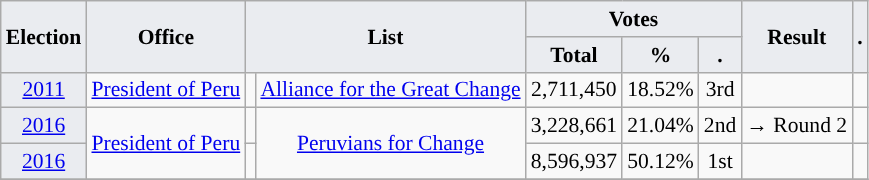<table class="wikitable" style="font-size:90%; text-align:center;">
<tr>
<th style="background-color:#EAECF0;" rowspan=2>Election</th>
<th style="background-color:#EAECF0;" rowspan=2>Office</th>
<th style="background-color:#EAECF0;" colspan=2 rowspan=2>List</th>
<th style="background-color:#EAECF0;" colspan=3>Votes</th>
<th style="background-color:#EAECF0;" rowspan=2>Result</th>
<th style="background-color:#EAECF0;" rowspan=2>.</th>
</tr>
<tr>
<th style="background-color:#EAECF0;">Total</th>
<th style="background-color:#EAECF0;">%</th>
<th style="background-color:#EAECF0;">.</th>
</tr>
<tr>
<td style="background-color:#EAECF0;"><a href='#'>2011</a></td>
<td><a href='#'>President of Peru</a></td>
<td style="background-color:"></td>
<td><a href='#'>Alliance for the Great Change</a></td>
<td>2,711,450</td>
<td>18.52%</td>
<td>3rd</td>
<td></td>
<td></td>
</tr>
<tr>
<td style="background-color:#EAECF0;"><a href='#'>2016</a></td>
<td rowspan="2"><a href='#'>President of Peru</a></td>
<td style="background-color:"></td>
<td rowspan="2"><a href='#'>Peruvians for Change</a></td>
<td>3,228,661</td>
<td>21.04%</td>
<td>2nd</td>
<td>→ Round 2</td>
<td></td>
</tr>
<tr>
<td style="background-color:#EAECF0;"><a href='#'>2016</a></td>
<td style="background-color:"></td>
<td>8,596,937</td>
<td>50.12%</td>
<td>1st</td>
<td></td>
<td></td>
</tr>
<tr>
</tr>
</table>
